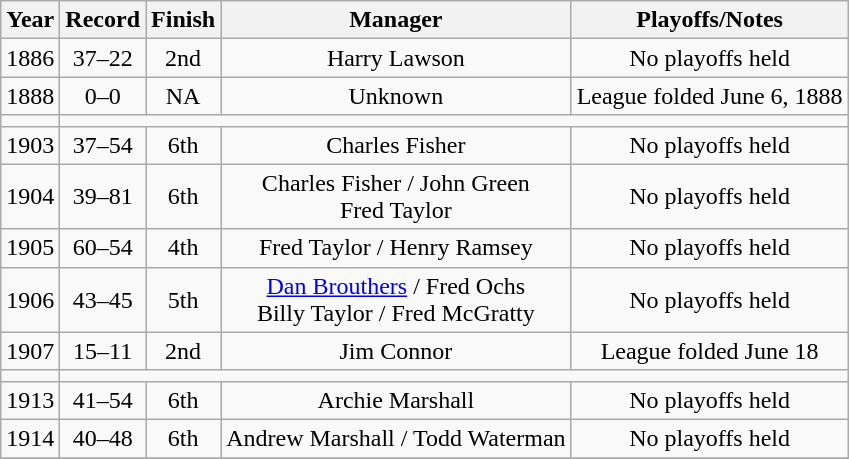<table class="wikitable" style="text-align:center">
<tr>
<th>Year</th>
<th>Record</th>
<th>Finish</th>
<th>Manager</th>
<th>Playoffs/Notes</th>
</tr>
<tr>
<td>1886</td>
<td>37–22</td>
<td>2nd</td>
<td>Harry Lawson</td>
<td>No playoffs held</td>
</tr>
<tr>
<td>1888</td>
<td>0–0</td>
<td>NA</td>
<td>Unknown</td>
<td>League folded June 6, 1888</td>
</tr>
<tr>
<td></td>
</tr>
<tr>
<td>1903</td>
<td>37–54</td>
<td>6th</td>
<td>Charles Fisher</td>
<td>No playoffs held</td>
</tr>
<tr>
<td>1904</td>
<td>39–81</td>
<td>6th</td>
<td>Charles Fisher / John Green <br> Fred Taylor</td>
<td>No playoffs held</td>
</tr>
<tr>
<td>1905</td>
<td>60–54</td>
<td>4th</td>
<td>Fred Taylor / Henry Ramsey</td>
<td>No playoffs held</td>
</tr>
<tr>
<td>1906</td>
<td>43–45</td>
<td>5th</td>
<td><a href='#'>Dan Brouthers</a> / Fred Ochs<br> Billy Taylor / Fred McGratty</td>
<td>No playoffs held</td>
</tr>
<tr>
<td>1907</td>
<td>15–11</td>
<td>2nd</td>
<td>Jim Connor</td>
<td>League folded June 18</td>
</tr>
<tr>
<td></td>
</tr>
<tr>
<td>1913</td>
<td>41–54</td>
<td>6th</td>
<td>Archie Marshall</td>
<td>No playoffs held</td>
</tr>
<tr>
<td>1914</td>
<td>40–48</td>
<td>6th</td>
<td>Andrew Marshall / Todd Waterman</td>
<td>No playoffs held</td>
</tr>
<tr>
</tr>
</table>
